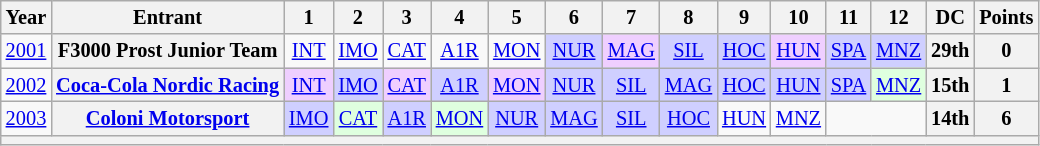<table class="wikitable" style="text-align:center; font-size:85%">
<tr>
<th>Year</th>
<th>Entrant</th>
<th>1</th>
<th>2</th>
<th>3</th>
<th>4</th>
<th>5</th>
<th>6</th>
<th>7</th>
<th>8</th>
<th>9</th>
<th>10</th>
<th>11</th>
<th>12</th>
<th>DC</th>
<th>Points</th>
</tr>
<tr>
<td><a href='#'>2001</a></td>
<th nowrap>F3000 Prost Junior Team</th>
<td><a href='#'>INT</a></td>
<td><a href='#'>IMO</a></td>
<td><a href='#'>CAT</a></td>
<td><a href='#'>A1R</a></td>
<td><a href='#'>MON</a></td>
<td style="background:#CFCFFF;"><a href='#'>NUR</a><br></td>
<td style="background:#EFCFFF;"><a href='#'>MAG</a><br></td>
<td style="background:#CFCFFF;"><a href='#'>SIL</a><br></td>
<td style="background:#CFCFFF;"><a href='#'>HOC</a><br></td>
<td style="background:#EFCFFF;"><a href='#'>HUN</a><br></td>
<td style="background:#CFCFFF;"><a href='#'>SPA</a><br></td>
<td style="background:#CFCFFF;"><a href='#'>MNZ</a><br></td>
<th>29th</th>
<th>0</th>
</tr>
<tr>
<td><a href='#'>2002</a></td>
<th nowrap><a href='#'>Coca-Cola Nordic Racing</a></th>
<td style="background:#EFCFFF;"><a href='#'>INT</a><br></td>
<td style="background:#CFCFFF;"><a href='#'>IMO</a><br></td>
<td style="background:#EFCFFF;"><a href='#'>CAT</a><br></td>
<td style="background:#CFCFFF;"><a href='#'>A1R</a><br></td>
<td style="background:#EFCFFF;"><a href='#'>MON</a><br></td>
<td style="background:#CFCFFF;"><a href='#'>NUR</a><br></td>
<td style="background:#CFCFFF;"><a href='#'>SIL</a><br></td>
<td style="background:#CFCFFF;"><a href='#'>MAG</a><br></td>
<td style="background:#CFCFFF;"><a href='#'>HOC</a><br></td>
<td style="background:#CFCFFF;"><a href='#'>HUN</a><br></td>
<td style="background:#CFCFFF;"><a href='#'>SPA</a><br></td>
<td style="background:#DFFFDF;"><a href='#'>MNZ</a><br></td>
<th>15th</th>
<th>1</th>
</tr>
<tr>
<td><a href='#'>2003</a></td>
<th nowrap><a href='#'>Coloni Motorsport</a></th>
<td style="background:#CFCFFF;"><a href='#'>IMO</a><br></td>
<td style="background:#DFFFDF;"><a href='#'>CAT</a><br></td>
<td style="background:#CFCFFF;"><a href='#'>A1R</a><br></td>
<td style="background:#DFFFDF;"><a href='#'>MON</a><br></td>
<td style="background:#CFCFFF;"><a href='#'>NUR</a><br></td>
<td style="background:#CFCFFF;"><a href='#'>MAG</a><br></td>
<td style="background:#CFCFFF;"><a href='#'>SIL</a><br></td>
<td style="background:#CFCFFF;"><a href='#'>HOC</a><br></td>
<td><a href='#'>HUN</a><br></td>
<td><a href='#'>MNZ</a></td>
<td colspan=2></td>
<th>14th</th>
<th>6</th>
</tr>
<tr>
<th colspan="16"></th>
</tr>
</table>
